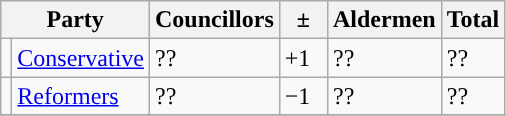<table class="wikitable">
<tr>
<th colspan="2">Party</th>
<th>Councillors</th>
<th>  ±  </th>
<th>Aldermen</th>
<th>Total</th>
</tr>
<tr>
<td style="background-color: "></td>
<td><a href='#'>Conservative</a></td>
<td>??</td>
<td>+1</td>
<td>??</td>
<td>??</td>
</tr>
<tr>
<td style="background-color: "></td>
<td><a href='#'>Reformers</a></td>
<td>??</td>
<td>−1</td>
<td>??</td>
<td>??</td>
</tr>
<tr>
</tr>
</table>
